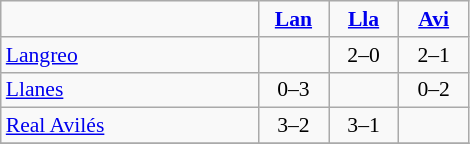<table style="font-size: 90%; text-align: center" class="wikitable">
<tr>
<td width=165></td>
<td align="center" width=40><strong><a href='#'>Lan</a></strong></td>
<td width=40><strong><a href='#'>Lla</a></strong></td>
<td width=40><strong><a href='#'>Avi</a></strong></td>
</tr>
<tr>
<td align=left><a href='#'>Langreo</a></td>
<td></td>
<td> 2–0</td>
<td> 2–1</td>
</tr>
<tr>
<td align=left><a href='#'>Llanes</a></td>
<td> 0–3</td>
<td></td>
<td> 0–2</td>
</tr>
<tr>
<td align=left><a href='#'>Real Avilés</a></td>
<td> 3–2</td>
<td> 3–1</td>
<td></td>
</tr>
<tr>
</tr>
</table>
